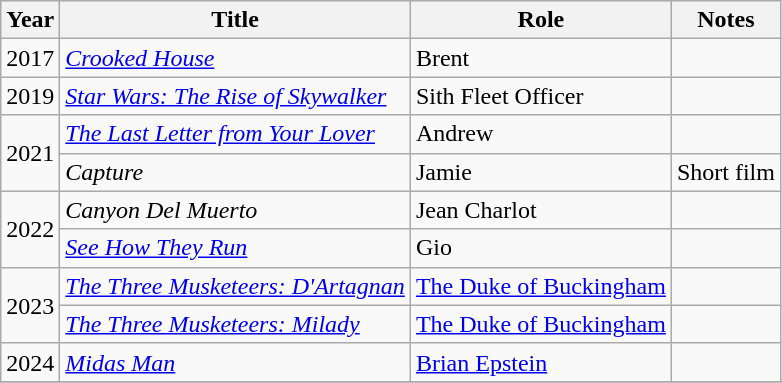<table class=" wikitable sortable">
<tr>
<th>Year</th>
<th>Title</th>
<th>Role</th>
<th>Notes</th>
</tr>
<tr>
<td>2017</td>
<td><em><a href='#'>Crooked House</a></em></td>
<td>Brent</td>
<td></td>
</tr>
<tr>
<td>2019</td>
<td><em><a href='#'>Star Wars: The Rise of Skywalker</a></em></td>
<td>Sith Fleet Officer</td>
<td></td>
</tr>
<tr>
<td rowspan="2">2021</td>
<td><em><a href='#'>The Last Letter from Your Lover</a></em></td>
<td>Andrew</td>
<td></td>
</tr>
<tr>
<td><em>Capture</em></td>
<td>Jamie</td>
<td>Short film</td>
</tr>
<tr>
<td rowspan="2">2022</td>
<td><em>Canyon Del Muerto</em></td>
<td>Jean Charlot</td>
<td></td>
</tr>
<tr>
<td><em><a href='#'>See How They Run</a></em></td>
<td>Gio</td>
<td></td>
</tr>
<tr>
<td rowspan="2">2023</td>
<td><em><a href='#'>The Three Musketeers: D'Artagnan</a></em></td>
<td><a href='#'>The Duke of Buckingham</a></td>
<td></td>
</tr>
<tr>
<td><em><a href='#'>The Three Musketeers: Milady</a></em></td>
<td><a href='#'>The Duke of Buckingham</a></td>
<td></td>
</tr>
<tr>
<td>2024</td>
<td><em><a href='#'>Midas Man</a></em></td>
<td><a href='#'>Brian Epstein</a></td>
<td></td>
</tr>
<tr>
</tr>
</table>
